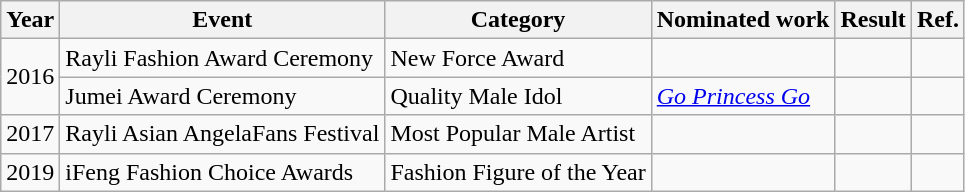<table class="wikitable">
<tr>
<th>Year</th>
<th>Event</th>
<th>Category</th>
<th>Nominated work</th>
<th>Result</th>
<th>Ref.</th>
</tr>
<tr>
<td rowspan=2>2016</td>
<td>Rayli Fashion Award Ceremony</td>
<td>New Force Award</td>
<td></td>
<td></td>
<td></td>
</tr>
<tr>
<td>Jumei Award Ceremony</td>
<td>Quality Male Idol</td>
<td><em><a href='#'>Go Princess Go</a></em></td>
<td></td>
<td></td>
</tr>
<tr>
<td>2017</td>
<td>Rayli Asian AngelaFans Festival</td>
<td>Most Popular Male Artist</td>
<td></td>
<td></td>
<td></td>
</tr>
<tr>
<td>2019</td>
<td>iFeng Fashion Choice Awards</td>
<td>Fashion Figure of the Year</td>
<td></td>
<td></td>
<td></td>
</tr>
</table>
